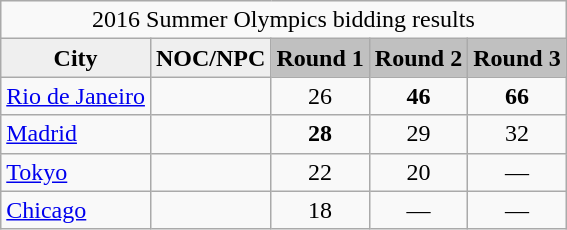<table class="wikitable" style="width:auto; text-align:center;">
<tr>
<td colspan=6>2016 Summer Olympics bidding results</td>
</tr>
<tr style="background:#efefef;">
<td><strong>City</strong></td>
<td><strong>NOC/NPC</strong></td>
<td style="background: silver"><strong>Round 1</strong></td>
<td style="background: silver"><strong>Round 2</strong></td>
<td style="background: silver"><strong>Round 3</strong></td>
</tr>
<tr>
<td style="text-align:left;"><a href='#'>Rio de Janeiro</a></td>
<td style="text-align:left;"></td>
<td>26</td>
<td><strong>46</strong></td>
<td><strong>66</strong></td>
</tr>
<tr>
<td style="text-align:left;"><a href='#'>Madrid</a></td>
<td style="text-align:left;"></td>
<td><strong>28</strong></td>
<td>29</td>
<td>32</td>
</tr>
<tr>
<td style="text-align:left;"><a href='#'>Tokyo</a></td>
<td style="text-align:left;"></td>
<td>22</td>
<td>20</td>
<td>—</td>
</tr>
<tr>
<td style="text-align:left;"><a href='#'>Chicago</a></td>
<td style="text-align:left;"></td>
<td>18</td>
<td>—</td>
<td>—</td>
</tr>
</table>
